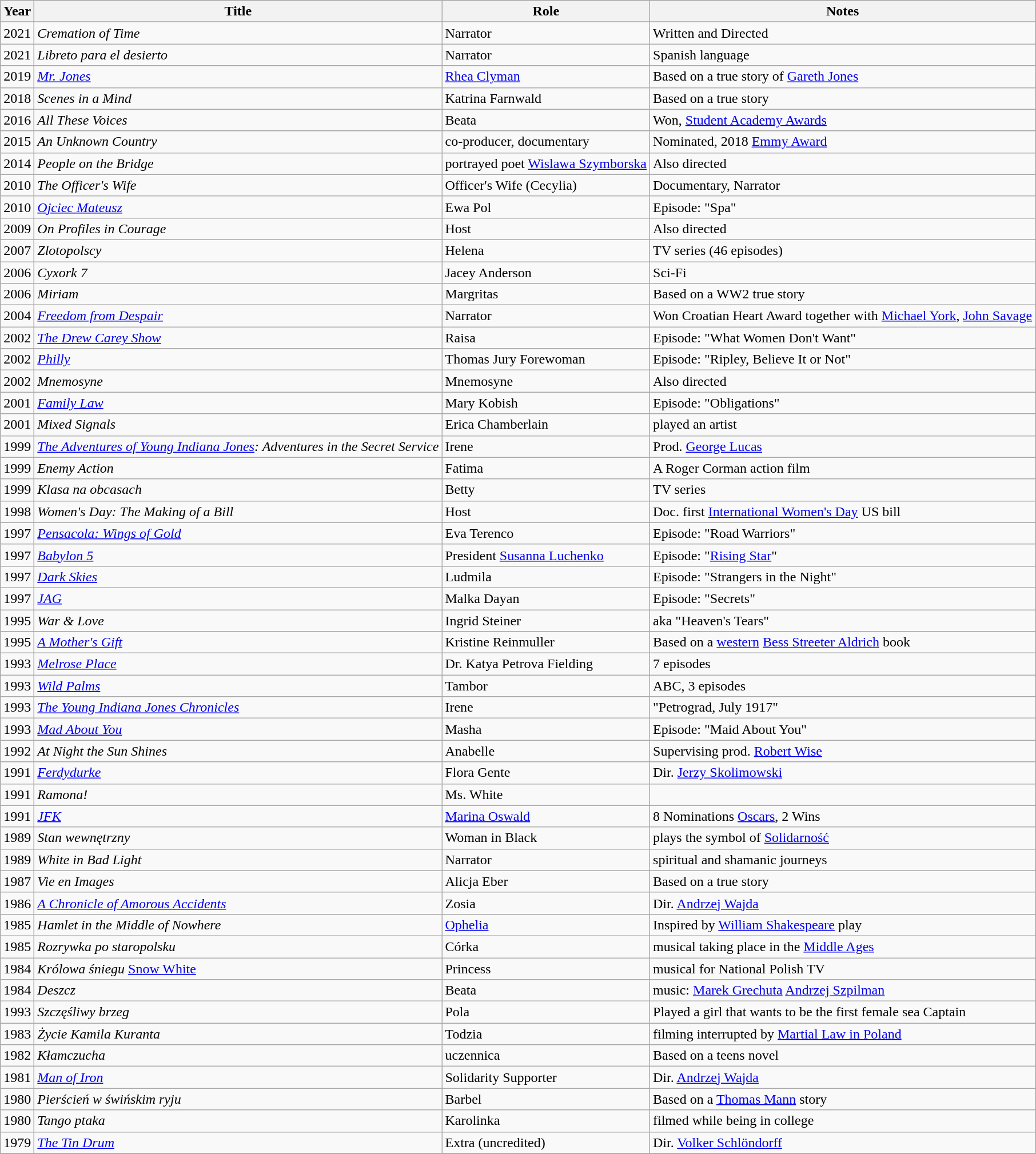<table class="wikitable sortable">
<tr>
<th>Year</th>
<th>Title</th>
<th>Role</th>
<th class="unsortable">Notes</th>
</tr>
<tr>
</tr>
<tr>
<td>2021</td>
<td><em>Cremation of Time</em></td>
<td>Narrator</td>
<td>Written and Directed</td>
</tr>
<tr>
<td>2021</td>
<td><em>Libreto para el desierto</em></td>
<td>Narrator</td>
<td>Spanish language</td>
</tr>
<tr>
<td>2019</td>
<td><em><a href='#'>Mr. Jones</a></em></td>
<td><a href='#'>Rhea Clyman</a></td>
<td>Based on a true story of <a href='#'>Gareth Jones</a></td>
</tr>
<tr>
<td>2018</td>
<td><em>Scenes in a Mind</em></td>
<td>Katrina Farnwald</td>
<td>Based on a true story</td>
</tr>
<tr>
<td>2016</td>
<td><em>All These Voices</em></td>
<td>Beata</td>
<td>Won, <a href='#'>Student Academy Awards</a></td>
</tr>
<tr>
<td>2015</td>
<td><em>An Unknown Country</em></td>
<td>co-producer, documentary</td>
<td>Nominated, 2018 <a href='#'>Emmy Award</a></td>
</tr>
<tr>
<td>2014</td>
<td><em>People on the Bridge</em></td>
<td>portrayed poet <a href='#'>Wislawa Szymborska</a></td>
<td>Also directed</td>
</tr>
<tr>
<td>2010</td>
<td><em>The Officer's Wife</em></td>
<td>Officer's Wife (Cecylia)</td>
<td>Documentary, Narrator</td>
</tr>
<tr>
<td>2010</td>
<td><em><a href='#'>Ojciec Mateusz</a></em></td>
<td>Ewa Pol</td>
<td>Episode: "Spa"</td>
</tr>
<tr>
<td>2009</td>
<td><em>On Profiles in Courage</em></td>
<td>Host</td>
<td>Also directed</td>
</tr>
<tr>
<td>2007</td>
<td><em>Zlotopolscy</em></td>
<td>Helena</td>
<td>TV series (46 episodes)</td>
</tr>
<tr>
<td>2006</td>
<td><em>Cyxork 7</em></td>
<td>Jacey Anderson</td>
<td>Sci-Fi</td>
</tr>
<tr>
<td>2006</td>
<td><em>Miriam</em></td>
<td>Margritas</td>
<td>Based on a WW2 true story</td>
</tr>
<tr>
<td>2004</td>
<td><em><a href='#'>Freedom from Despair</a></em></td>
<td>Narrator</td>
<td>Won Croatian Heart Award together with <a href='#'>Michael York</a>, <a href='#'>John Savage</a></td>
</tr>
<tr>
<td>2002</td>
<td><em><a href='#'>The Drew Carey Show</a></em></td>
<td>Raisa</td>
<td>Episode: "What Women Don't Want"</td>
</tr>
<tr>
<td>2002</td>
<td><em><a href='#'>Philly</a></em></td>
<td>Thomas Jury Forewoman</td>
<td>Episode: "Ripley, Believe It or Not"</td>
</tr>
<tr>
<td>2002</td>
<td><em>Mnemosyne</em></td>
<td>Mnemosyne</td>
<td>Also directed</td>
</tr>
<tr>
<td>2001</td>
<td><em><a href='#'>Family Law</a></em></td>
<td>Mary Kobish</td>
<td>Episode: "Obligations"</td>
</tr>
<tr>
<td>2001</td>
<td><em>Mixed Signals</em></td>
<td>Erica Chamberlain</td>
<td>played an artist</td>
</tr>
<tr>
<td>1999</td>
<td><em><a href='#'>The Adventures of Young Indiana Jones</a>: Adventures in the Secret Service</em></td>
<td>Irene</td>
<td>Prod. <a href='#'>George Lucas</a></td>
</tr>
<tr>
<td>1999</td>
<td><em>Enemy Action</em></td>
<td>Fatima</td>
<td>A Roger Corman action film</td>
</tr>
<tr>
<td>1999</td>
<td><em>Klasa na obcasach</em></td>
<td>Betty</td>
<td>TV series</td>
</tr>
<tr>
<td>1998</td>
<td><em>Women's Day: The Making of a Bill</em></td>
<td>Host</td>
<td>Doc. first <a href='#'>International Women's Day</a> US bill</td>
</tr>
<tr>
<td>1997</td>
<td><em><a href='#'>Pensacola: Wings of Gold</a></em></td>
<td>Eva Terenco</td>
<td>Episode: "Road Warriors"</td>
</tr>
<tr>
<td>1997</td>
<td><em><a href='#'>Babylon 5</a></em></td>
<td>President <a href='#'>Susanna Luchenko</a></td>
<td>Episode: "<a href='#'>Rising Star</a>"</td>
</tr>
<tr>
<td>1997</td>
<td><em><a href='#'>Dark Skies</a></em></td>
<td>Ludmila</td>
<td>Episode: "Strangers in the Night"</td>
</tr>
<tr>
<td>1997</td>
<td><em><a href='#'>JAG</a></em></td>
<td>Malka Dayan</td>
<td>Episode: "Secrets"</td>
</tr>
<tr>
<td>1995</td>
<td><em>War & Love</em></td>
<td>Ingrid Steiner</td>
<td>aka "Heaven's Tears"</td>
</tr>
<tr>
<td>1995</td>
<td><em><a href='#'>A Mother's Gift</a></em></td>
<td>Kristine Reinmuller</td>
<td>Based on a <a href='#'>western</a> <a href='#'>Bess Streeter Aldrich</a> book</td>
</tr>
<tr>
<td>1993</td>
<td><em><a href='#'>Melrose Place</a></em></td>
<td>Dr. Katya Petrova Fielding</td>
<td>7 episodes</td>
</tr>
<tr>
<td>1993</td>
<td><em><a href='#'>Wild Palms</a></em></td>
<td>Tambor</td>
<td>ABC, 3 episodes</td>
</tr>
<tr>
<td>1993</td>
<td><em><a href='#'>The Young Indiana Jones Chronicles</a></em></td>
<td>Irene</td>
<td>"Petrograd, July 1917"</td>
</tr>
<tr>
<td>1993</td>
<td><em><a href='#'>Mad About You</a></em></td>
<td>Masha</td>
<td>Episode: "Maid About You"</td>
</tr>
<tr>
<td>1992</td>
<td><em>At Night the Sun Shines</em></td>
<td>Anabelle</td>
<td>Supervising prod. <a href='#'>Robert Wise</a></td>
</tr>
<tr>
<td>1991</td>
<td><em><a href='#'>Ferdydurke</a></em></td>
<td>Flora Gente</td>
<td>Dir. <a href='#'>Jerzy Skolimowski</a></td>
</tr>
<tr>
<td>1991</td>
<td><em>Ramona!</em></td>
<td>Ms. White</td>
<td></td>
</tr>
<tr>
<td>1991</td>
<td><em><a href='#'>JFK</a></em></td>
<td><a href='#'>Marina Oswald</a></td>
<td>8 Nominations <a href='#'>Oscars</a>, 2 Wins</td>
</tr>
<tr>
<td>1989</td>
<td><em>Stan wewnętrzny</em></td>
<td>Woman in Black</td>
<td>plays the symbol of <a href='#'>Solidarność</a></td>
</tr>
<tr>
<td>1989</td>
<td><em>White in Bad Light</em></td>
<td>Narrator</td>
<td>spiritual and shamanic journeys</td>
</tr>
<tr>
<td>1987</td>
<td><em>Vie en Images</em></td>
<td>Alicja Eber</td>
<td>Based on a true story</td>
</tr>
<tr>
<td>1986</td>
<td><em><a href='#'>A Chronicle of Amorous Accidents</a></em></td>
<td>Zosia</td>
<td>Dir. <a href='#'>Andrzej Wajda</a></td>
</tr>
<tr>
<td>1985</td>
<td><em>Hamlet in the Middle of Nowhere</em></td>
<td><a href='#'>Ophelia</a></td>
<td>Inspired by <a href='#'>William Shakespeare</a> play</td>
</tr>
<tr>
<td>1985</td>
<td><em>Rozrywka po staropolsku</em></td>
<td>Córka</td>
<td>musical taking place in the <a href='#'>Middle Ages</a></td>
</tr>
<tr>
<td>1984</td>
<td><em>Królowa śniegu</em> <a href='#'>Snow White</a></td>
<td>Princess</td>
<td>musical for National Polish TV</td>
</tr>
<tr>
<td>1984</td>
<td><em>Deszcz</em></td>
<td>Beata</td>
<td>music: <a href='#'>Marek Grechuta</a> <a href='#'>Andrzej Szpilman</a></td>
</tr>
<tr>
<td>1993</td>
<td><em>Szczęśliwy brzeg</em></td>
<td>Pola</td>
<td>Played a girl that wants to be the first female sea Captain</td>
</tr>
<tr>
<td>1983</td>
<td><em>Życie Kamila Kuranta</em></td>
<td>Todzia</td>
<td>filming interrupted by <a href='#'>Martial Law in Poland</a></td>
</tr>
<tr>
<td>1982</td>
<td><em>Kłamczucha</em></td>
<td>uczennica</td>
<td>Based on a teens novel</td>
</tr>
<tr>
<td>1981</td>
<td><em><a href='#'>Man of Iron</a></em></td>
<td>Solidarity Supporter</td>
<td>Dir. <a href='#'>Andrzej Wajda</a></td>
</tr>
<tr>
<td>1980</td>
<td><em>Pierścień w świńskim ryju</em></td>
<td>Barbel</td>
<td>Based on a <a href='#'>Thomas Mann</a> story</td>
</tr>
<tr>
<td>1980</td>
<td><em>Tango ptaka</em></td>
<td>Karolinka</td>
<td>filmed while being in college</td>
</tr>
<tr>
<td>1979</td>
<td><em><a href='#'>The Tin Drum</a></em></td>
<td>Extra (uncredited)</td>
<td>Dir. <a href='#'>Volker Schlöndorff</a></td>
</tr>
<tr>
</tr>
</table>
